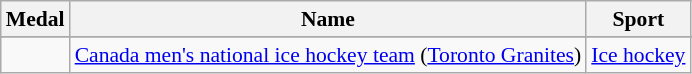<table class="wikitable sortable" style="font-size:90%">
<tr>
<th>Medal</th>
<th>Name</th>
<th>Sport</th>
</tr>
<tr>
</tr>
<tr>
<td></td>
<td><a href='#'>Canada men's national ice hockey team</a> (<a href='#'>Toronto Granites</a>)<br></td>
<td><a href='#'>Ice hockey</a></td>
</tr>
</table>
